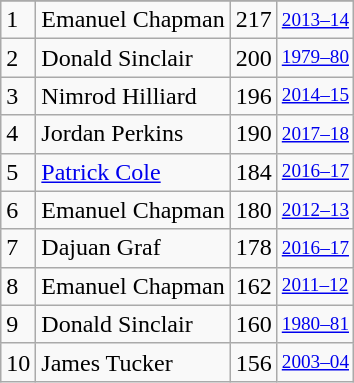<table class="wikitable">
<tr>
</tr>
<tr>
<td>1</td>
<td>Emanuel Chapman</td>
<td>217</td>
<td style="font-size:80%;"><a href='#'>2013–14</a></td>
</tr>
<tr>
<td>2</td>
<td>Donald Sinclair</td>
<td>200</td>
<td style="font-size:80%;"><a href='#'>1979–80</a></td>
</tr>
<tr>
<td>3</td>
<td>Nimrod Hilliard</td>
<td>196</td>
<td style="font-size:80%;"><a href='#'>2014–15</a></td>
</tr>
<tr>
<td>4</td>
<td>Jordan Perkins</td>
<td>190</td>
<td style="font-size:80%;"><a href='#'>2017–18</a></td>
</tr>
<tr>
<td>5</td>
<td><a href='#'>Patrick Cole</a></td>
<td>184</td>
<td style="font-size:80%;"><a href='#'>2016–17</a></td>
</tr>
<tr>
<td>6</td>
<td>Emanuel Chapman</td>
<td>180</td>
<td style="font-size:80%;"><a href='#'>2012–13</a></td>
</tr>
<tr>
<td>7</td>
<td>Dajuan Graf</td>
<td>178</td>
<td style="font-size:80%;"><a href='#'>2016–17</a></td>
</tr>
<tr>
<td>8</td>
<td>Emanuel Chapman</td>
<td>162</td>
<td style="font-size:80%;"><a href='#'>2011–12</a></td>
</tr>
<tr>
<td>9</td>
<td>Donald Sinclair</td>
<td>160</td>
<td style="font-size:80%;"><a href='#'>1980–81</a></td>
</tr>
<tr>
<td>10</td>
<td>James Tucker</td>
<td>156</td>
<td style="font-size:80%;"><a href='#'>2003–04</a></td>
</tr>
</table>
